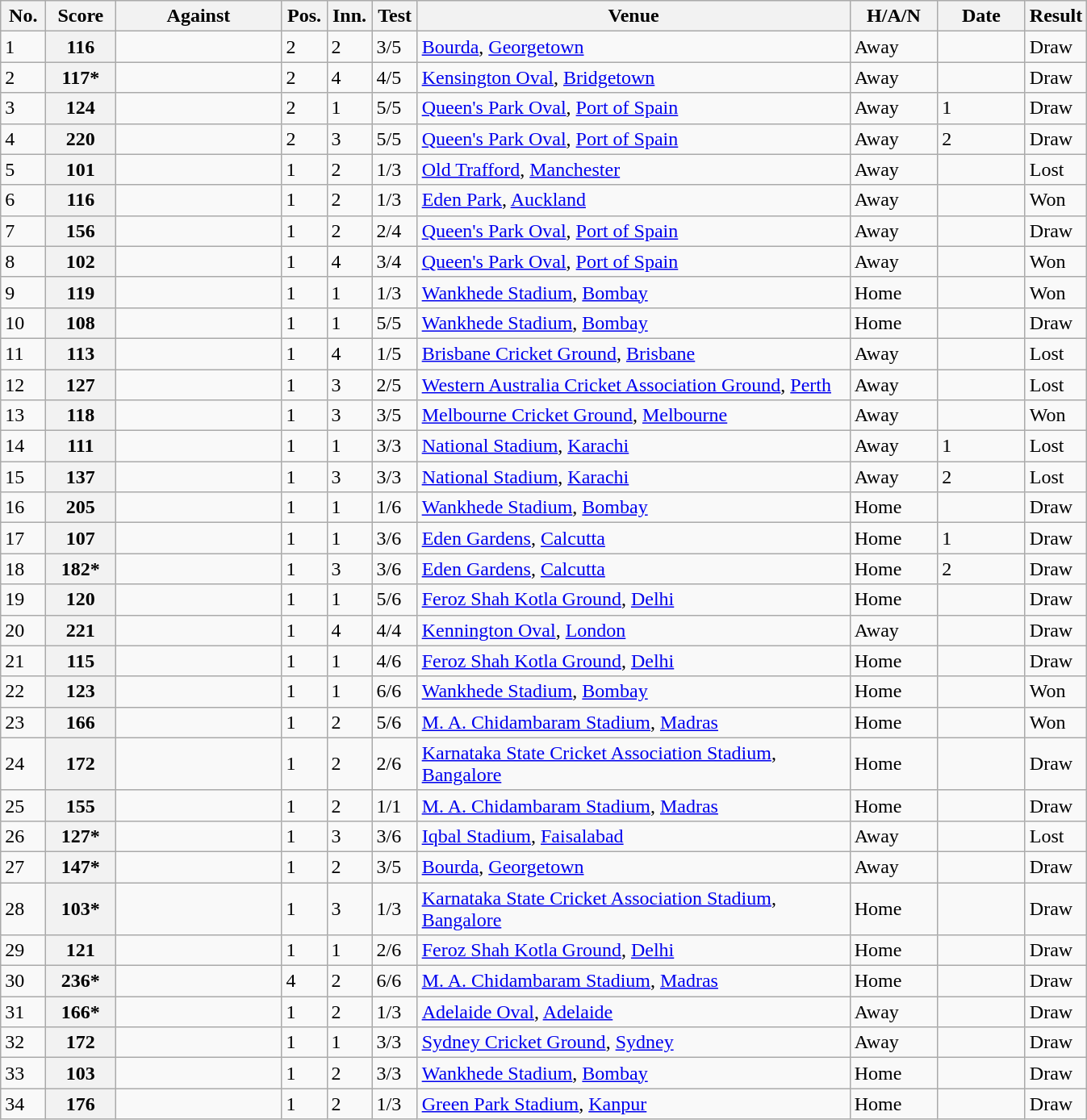<table class="wikitable sortable plainrowheaders" style="font-size: 100%">
<tr>
<th scope="col" style="width:30px;">No.</th>
<th scope="col" style="width:50px;">Score</th>
<th scope="col" style="width:130px;">Against</th>
<th scope="col" style="width:30px;">Pos.</th>
<th scope="col" style="width:30px;">Inn.</th>
<th scope="col" style="width:30px;">Test</th>
<th scope="col" style="width:350px;">Venue</th>
<th scope="col" style="width:65px;">H/A/N</th>
<th scope="col" style="width:65px;">Date</th>
<th scope="col" style="width:25px;">Result</th>
</tr>
<tr>
<td>1</td>
<th scope="row">116</th>
<td></td>
<td>2</td>
<td>2</td>
<td>3/5</td>
<td><a href='#'>Bourda</a>, <a href='#'>Georgetown</a></td>
<td>Away</td>
<td></td>
<td>Draw</td>
</tr>
<tr>
<td>2</td>
<th scope="row">117*</th>
<td></td>
<td>2</td>
<td>4</td>
<td>4/5</td>
<td><a href='#'>Kensington Oval</a>, <a href='#'>Bridgetown</a></td>
<td>Away</td>
<td></td>
<td>Draw</td>
</tr>
<tr>
<td>3</td>
<th scope="row">124</th>
<td></td>
<td>2</td>
<td>1</td>
<td>5/5</td>
<td><a href='#'>Queen's Park Oval</a>, <a href='#'>Port of Spain</a></td>
<td>Away</td>
<td><span>1</span></td>
<td>Draw</td>
</tr>
<tr>
<td>4</td>
<th scope="row">220</th>
<td></td>
<td>2</td>
<td>3</td>
<td>5/5</td>
<td><a href='#'>Queen's Park Oval</a>, <a href='#'>Port of Spain</a></td>
<td>Away</td>
<td><span>2</span></td>
<td>Draw</td>
</tr>
<tr>
<td>5</td>
<th scope="row">101</th>
<td></td>
<td>1</td>
<td>2</td>
<td>1/3</td>
<td><a href='#'>Old Trafford</a>, <a href='#'>Manchester</a></td>
<td>Away</td>
<td></td>
<td>Lost</td>
</tr>
<tr>
<td>6</td>
<th scope="row">116 </th>
<td></td>
<td>1</td>
<td>2</td>
<td>1/3</td>
<td><a href='#'>Eden Park</a>, <a href='#'>Auckland</a></td>
<td>Away</td>
<td></td>
<td>Won</td>
</tr>
<tr>
<td>7</td>
<th scope="row">156</th>
<td></td>
<td>1</td>
<td>2</td>
<td>2/4</td>
<td><a href='#'>Queen's Park Oval</a>, <a href='#'>Port of Spain</a></td>
<td>Away</td>
<td></td>
<td>Draw</td>
</tr>
<tr>
<td>8</td>
<th scope="row">102</th>
<td></td>
<td>1</td>
<td>4</td>
<td>3/4</td>
<td><a href='#'>Queen's Park Oval</a>, <a href='#'>Port of Spain</a></td>
<td>Away</td>
<td></td>
<td>Won</td>
</tr>
<tr>
<td>9</td>
<th scope="row">119</th>
<td></td>
<td>1</td>
<td>1</td>
<td>1/3</td>
<td><a href='#'>Wankhede Stadium</a>, <a href='#'>Bombay</a></td>
<td>Home</td>
<td></td>
<td>Won</td>
</tr>
<tr>
<td>10</td>
<th scope="row">108</th>
<td></td>
<td>1</td>
<td>1</td>
<td>5/5</td>
<td><a href='#'>Wankhede Stadium</a>, <a href='#'>Bombay</a></td>
<td>Home</td>
<td></td>
<td>Draw</td>
</tr>
<tr>
<td>11</td>
<th scope="row">113</th>
<td></td>
<td>1</td>
<td>4</td>
<td>1/5</td>
<td><a href='#'>Brisbane Cricket Ground</a>, <a href='#'>Brisbane</a></td>
<td>Away</td>
<td></td>
<td>Lost</td>
</tr>
<tr>
<td>12</td>
<th scope="row">127</th>
<td></td>
<td>1</td>
<td>3</td>
<td>2/5</td>
<td><a href='#'>Western Australia Cricket Association Ground</a>, <a href='#'>Perth</a></td>
<td>Away</td>
<td></td>
<td>Lost</td>
</tr>
<tr>
<td>13</td>
<th scope="row">118</th>
<td></td>
<td>1</td>
<td>3</td>
<td>3/5</td>
<td><a href='#'>Melbourne Cricket Ground</a>, <a href='#'>Melbourne</a></td>
<td>Away</td>
<td></td>
<td>Won</td>
</tr>
<tr>
<td>14</td>
<th scope="row">111</th>
<td></td>
<td>1</td>
<td>1</td>
<td>3/3</td>
<td><a href='#'>National Stadium</a>, <a href='#'>Karachi</a></td>
<td>Away</td>
<td><span>1</span></td>
<td>Lost</td>
</tr>
<tr>
<td>15</td>
<th scope="row">137</th>
<td></td>
<td>1</td>
<td>3</td>
<td>3/3</td>
<td><a href='#'>National Stadium</a>, <a href='#'>Karachi</a></td>
<td>Away</td>
<td><span>2</span></td>
<td>Lost</td>
</tr>
<tr>
<td>16</td>
<th scope="row">205 </th>
<td></td>
<td>1</td>
<td>1</td>
<td>1/6</td>
<td><a href='#'>Wankhede Stadium</a>, <a href='#'>Bombay</a></td>
<td>Home</td>
<td></td>
<td>Draw</td>
</tr>
<tr>
<td>17</td>
<th scope="row">107 </th>
<td></td>
<td>1</td>
<td>1</td>
<td>3/6</td>
<td><a href='#'>Eden Gardens</a>, <a href='#'>Calcutta</a></td>
<td>Home</td>
<td><span>1</span></td>
<td>Draw</td>
</tr>
<tr>
<td>18</td>
<th scope="row">182* </th>
<td></td>
<td>1</td>
<td>3</td>
<td>3/6</td>
<td><a href='#'>Eden Gardens</a>, <a href='#'>Calcutta</a></td>
<td>Home</td>
<td><span>2</span></td>
<td>Draw</td>
</tr>
<tr>
<td>19</td>
<th scope="row">120 </th>
<td></td>
<td>1</td>
<td>1</td>
<td>5/6</td>
<td><a href='#'>Feroz Shah Kotla Ground</a>, <a href='#'>Delhi</a></td>
<td>Home</td>
<td></td>
<td>Draw</td>
</tr>
<tr>
<td>20</td>
<th scope="row">221 </th>
<td></td>
<td>1</td>
<td>4</td>
<td>4/4</td>
<td><a href='#'>Kennington Oval</a>, <a href='#'>London</a></td>
<td>Away</td>
<td></td>
<td>Draw</td>
</tr>
<tr>
<td>21</td>
<th scope="row">115 </th>
<td></td>
<td>1</td>
<td>1</td>
<td>4/6</td>
<td><a href='#'>Feroz Shah Kotla Ground</a>, <a href='#'>Delhi</a></td>
<td>Home</td>
<td></td>
<td>Draw</td>
</tr>
<tr>
<td>22</td>
<th scope="row">123 </th>
<td></td>
<td>1</td>
<td>1</td>
<td>6/6</td>
<td><a href='#'>Wankhede Stadium</a>, <a href='#'>Bombay</a></td>
<td>Home</td>
<td></td>
<td>Won</td>
</tr>
<tr>
<td>23</td>
<th scope="row">166 </th>
<td></td>
<td>1</td>
<td>2</td>
<td>5/6</td>
<td><a href='#'>M. A. Chidambaram Stadium</a>, <a href='#'>Madras</a></td>
<td>Home</td>
<td></td>
<td>Won</td>
</tr>
<tr>
<td>24</td>
<th scope="row">172  </th>
<td></td>
<td>1</td>
<td>2</td>
<td>2/6</td>
<td><a href='#'>Karnataka State Cricket Association Stadium</a>, <a href='#'>Bangalore</a></td>
<td>Home</td>
<td></td>
<td>Draw</td>
</tr>
<tr>
<td>25</td>
<th scope="row">155 </th>
<td></td>
<td>1</td>
<td>2</td>
<td>1/1</td>
<td><a href='#'>M. A. Chidambaram Stadium</a>, <a href='#'>Madras</a></td>
<td>Home</td>
<td></td>
<td>Draw</td>
</tr>
<tr>
<td>26</td>
<th scope="row">127* </th>
<td></td>
<td>1</td>
<td>3</td>
<td>3/6</td>
<td><a href='#'>Iqbal Stadium</a>, <a href='#'>Faisalabad</a></td>
<td>Away</td>
<td></td>
<td>Lost</td>
</tr>
<tr>
<td>27</td>
<th scope="row">147*</th>
<td></td>
<td>1</td>
<td>2</td>
<td>3/5</td>
<td><a href='#'>Bourda</a>, <a href='#'>Georgetown</a></td>
<td>Away</td>
<td></td>
<td>Draw</td>
</tr>
<tr>
<td>28</td>
<th scope="row">103*</th>
<td></td>
<td>1</td>
<td>3</td>
<td>1/3</td>
<td><a href='#'>Karnataka State Cricket Association Stadium</a>, <a href='#'>Bangalore</a></td>
<td>Home</td>
<td></td>
<td>Draw</td>
</tr>
<tr>
<td>29</td>
<th scope="row">121</th>
<td></td>
<td>1</td>
<td>1</td>
<td>2/6</td>
<td><a href='#'>Feroz Shah Kotla Ground</a>, <a href='#'>Delhi</a></td>
<td>Home</td>
<td></td>
<td>Draw</td>
</tr>
<tr>
<td>30</td>
<th scope="row">236* </th>
<td></td>
<td>4</td>
<td>2</td>
<td>6/6</td>
<td><a href='#'>M. A. Chidambaram Stadium</a>, <a href='#'>Madras</a></td>
<td>Home</td>
<td></td>
<td>Draw</td>
</tr>
<tr>
<td>31</td>
<th scope="row">166*</th>
<td></td>
<td>1</td>
<td>2</td>
<td>1/3</td>
<td><a href='#'>Adelaide Oval</a>, <a href='#'>Adelaide</a></td>
<td>Away</td>
<td></td>
<td>Draw</td>
</tr>
<tr>
<td>32</td>
<th scope="row">172</th>
<td></td>
<td>1</td>
<td>1</td>
<td>3/3</td>
<td><a href='#'>Sydney Cricket Ground</a>, <a href='#'>Sydney</a></td>
<td>Away</td>
<td></td>
<td>Draw</td>
</tr>
<tr>
<td>33</td>
<th scope="row">103</th>
<td></td>
<td>1</td>
<td>2</td>
<td>3/3</td>
<td><a href='#'>Wankhede Stadium</a>, <a href='#'>Bombay</a></td>
<td>Home</td>
<td></td>
<td>Draw</td>
</tr>
<tr>
<td>34</td>
<th scope="row">176 </th>
<td></td>
<td>1</td>
<td>2</td>
<td>1/3</td>
<td><a href='#'>Green Park Stadium</a>, <a href='#'>Kanpur</a></td>
<td>Home</td>
<td></td>
<td>Draw</td>
</tr>
</table>
